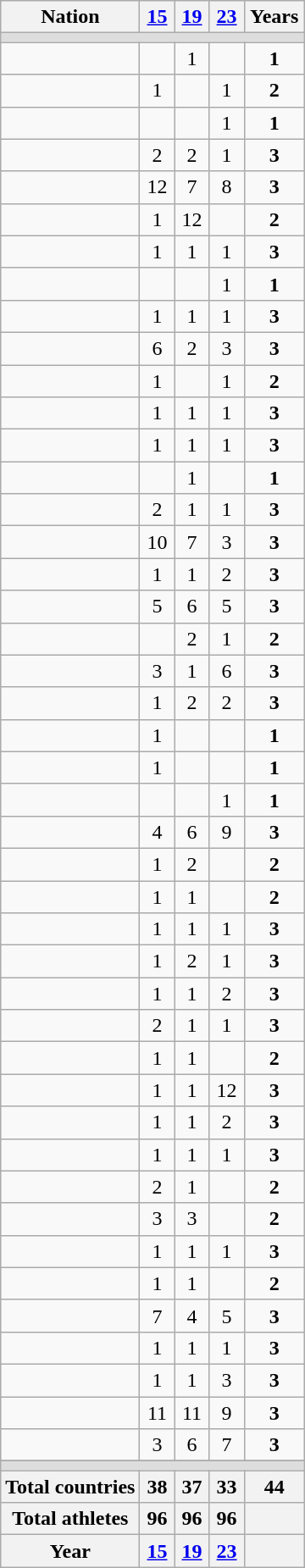<table class=wikitable style="text-align:center">
<tr>
<th>Nation</th>
<th width=20><a href='#'>15</a></th>
<th width=20><a href='#'>19</a></th>
<th width=20><a href='#'>23</a></th>
<th width=40>Years</th>
</tr>
<tr bgcolor=#DDDDDD>
<td colspan=5></td>
</tr>
<tr>
<td align="left"></td>
<td></td>
<td>1</td>
<td></td>
<td><strong>1</strong></td>
</tr>
<tr>
<td align="left"></td>
<td>1</td>
<td></td>
<td>1</td>
<td><strong>2</strong></td>
</tr>
<tr>
<td align="left"></td>
<td></td>
<td></td>
<td>1</td>
<td><strong>1</strong></td>
</tr>
<tr>
<td align="left"></td>
<td>2</td>
<td>2</td>
<td>1</td>
<td><strong>3</strong></td>
</tr>
<tr>
<td align="left"></td>
<td>12</td>
<td>7</td>
<td>8</td>
<td><strong>3</strong></td>
</tr>
<tr>
<td align="left"></td>
<td>1</td>
<td>12</td>
<td></td>
<td><strong>2</strong></td>
</tr>
<tr>
<td align="left"></td>
<td>1</td>
<td>1</td>
<td>1</td>
<td><strong>3</strong></td>
</tr>
<tr>
<td align="left"></td>
<td></td>
<td></td>
<td>1</td>
<td><strong>1</strong></td>
</tr>
<tr>
<td align="left"></td>
<td>1</td>
<td>1</td>
<td>1</td>
<td><strong>3</strong></td>
</tr>
<tr>
<td align="left"></td>
<td>6</td>
<td>2</td>
<td>3</td>
<td><strong>3</strong></td>
</tr>
<tr>
<td align="left"></td>
<td>1</td>
<td></td>
<td>1</td>
<td><strong>2</strong></td>
</tr>
<tr>
<td align="left"></td>
<td>1</td>
<td>1</td>
<td>1</td>
<td><strong>3</strong></td>
</tr>
<tr>
<td align="left"></td>
<td>1</td>
<td>1</td>
<td>1</td>
<td><strong>3</strong></td>
</tr>
<tr>
<td align="left"></td>
<td></td>
<td>1</td>
<td></td>
<td><strong>1</strong></td>
</tr>
<tr>
<td align="left"></td>
<td>2</td>
<td>1</td>
<td>1</td>
<td><strong>3</strong></td>
</tr>
<tr>
<td align="left"></td>
<td>10</td>
<td>7</td>
<td>3</td>
<td><strong>3</strong></td>
</tr>
<tr>
<td align="left"></td>
<td>1</td>
<td>1</td>
<td>2</td>
<td><strong>3</strong></td>
</tr>
<tr>
<td align="left"></td>
<td>5</td>
<td>6</td>
<td>5</td>
<td><strong>3</strong></td>
</tr>
<tr>
<td align="left"></td>
<td></td>
<td>2</td>
<td>1</td>
<td><strong>2</strong></td>
</tr>
<tr>
<td align="left"></td>
<td>3</td>
<td>1</td>
<td>6</td>
<td><strong>3</strong></td>
</tr>
<tr>
<td align="left"></td>
<td>1</td>
<td>2</td>
<td>2</td>
<td><strong>3</strong></td>
</tr>
<tr>
<td align="left"></td>
<td>1</td>
<td></td>
<td></td>
<td><strong>1</strong></td>
</tr>
<tr>
<td align="left"></td>
<td>1</td>
<td></td>
<td></td>
<td><strong>1</strong></td>
</tr>
<tr>
<td align="left"></td>
<td></td>
<td></td>
<td>1</td>
<td><strong>1</strong></td>
</tr>
<tr>
<td align="left"></td>
<td>4</td>
<td>6</td>
<td>9</td>
<td><strong>3</strong></td>
</tr>
<tr>
<td align="left"></td>
<td>1</td>
<td>2</td>
<td></td>
<td><strong>2</strong></td>
</tr>
<tr>
<td align="left"></td>
<td>1</td>
<td>1</td>
<td></td>
<td><strong>2</strong></td>
</tr>
<tr>
<td align="left"></td>
<td>1</td>
<td>1</td>
<td>1</td>
<td><strong>3</strong></td>
</tr>
<tr>
<td align="left"></td>
<td>1</td>
<td>2</td>
<td>1</td>
<td><strong>3</strong></td>
</tr>
<tr>
<td align="left"></td>
<td>1</td>
<td>1</td>
<td>2</td>
<td><strong>3</strong></td>
</tr>
<tr>
<td align="left"></td>
<td>2</td>
<td>1</td>
<td>1</td>
<td><strong>3</strong></td>
</tr>
<tr>
<td align="left"></td>
<td>1</td>
<td>1</td>
<td></td>
<td><strong>2</strong></td>
</tr>
<tr>
<td align="left"></td>
<td>1</td>
<td>1</td>
<td>12</td>
<td><strong>3</strong></td>
</tr>
<tr>
<td align="left"></td>
<td>1</td>
<td>1</td>
<td>2</td>
<td><strong>3</strong></td>
</tr>
<tr>
<td align="left"></td>
<td>1</td>
<td>1</td>
<td>1</td>
<td><strong>3</strong></td>
</tr>
<tr>
<td align="left"></td>
<td>2</td>
<td>1</td>
<td></td>
<td><strong>2</strong></td>
</tr>
<tr>
<td align="left"></td>
<td>3</td>
<td>3</td>
<td></td>
<td><strong>2</strong></td>
</tr>
<tr>
<td align="left"></td>
<td>1</td>
<td>1</td>
<td>1</td>
<td><strong>3</strong></td>
</tr>
<tr>
<td align="left"></td>
<td>1</td>
<td>1</td>
<td></td>
<td><strong>2</strong></td>
</tr>
<tr>
<td align="left"></td>
<td>7</td>
<td>4</td>
<td>5</td>
<td><strong>3</strong></td>
</tr>
<tr>
<td align="left"></td>
<td>1</td>
<td>1</td>
<td>1</td>
<td><strong>3</strong></td>
</tr>
<tr>
<td align="left"></td>
<td>1</td>
<td>1</td>
<td>3</td>
<td><strong>3</strong></td>
</tr>
<tr>
<td align="left"></td>
<td>11</td>
<td>11</td>
<td>9</td>
<td><strong>3</strong></td>
</tr>
<tr>
<td align="left"></td>
<td>3</td>
<td>6</td>
<td>7</td>
<td><strong>3</strong></td>
</tr>
<tr>
</tr>
<tr bgcolor=#DDDDDD>
<td colspan=5></td>
</tr>
<tr>
<th>Total countries</th>
<th>38</th>
<th>37</th>
<th>33</th>
<th>44</th>
</tr>
<tr>
<th>Total athletes</th>
<th>96</th>
<th>96</th>
<th>96</th>
<th></th>
</tr>
<tr>
<th>Year</th>
<th><a href='#'>15</a></th>
<th><a href='#'>19</a></th>
<th><a href='#'>23</a></th>
<th></th>
</tr>
</table>
